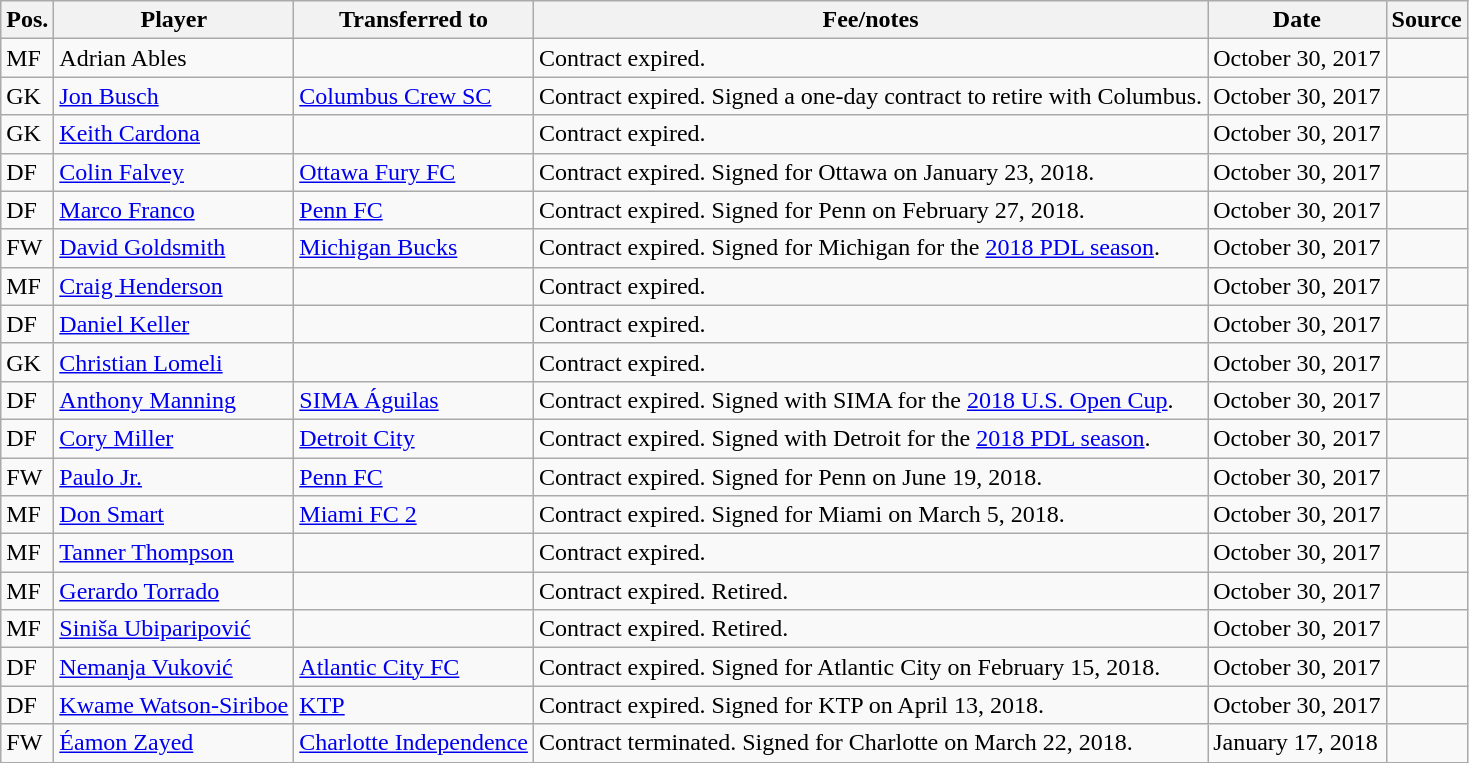<table class="wikitable sortable" style="text-align: left">
<tr>
<th><strong>Pos.</strong></th>
<th><strong>Player</strong></th>
<th><strong>Transferred to</strong></th>
<th><strong>Fee/notes</strong></th>
<th><strong>Date</strong></th>
<th><strong>Source</strong></th>
</tr>
<tr>
<td>MF</td>
<td> Adrian Ables</td>
<td></td>
<td>Contract expired.</td>
<td>October 30, 2017</td>
<td align=center></td>
</tr>
<tr>
<td>GK</td>
<td> <a href='#'>Jon Busch</a></td>
<td> <a href='#'>Columbus Crew SC</a></td>
<td>Contract expired. Signed a one-day contract to retire with Columbus.</td>
<td>October 30, 2017</td>
<td align=center></td>
</tr>
<tr>
<td>GK</td>
<td> <a href='#'>Keith Cardona</a></td>
<td></td>
<td>Contract expired.</td>
<td>October 30, 2017</td>
<td align=center></td>
</tr>
<tr>
<td>DF</td>
<td> <a href='#'>Colin Falvey</a></td>
<td> <a href='#'>Ottawa Fury FC</a></td>
<td>Contract expired. Signed for Ottawa on January 23, 2018.</td>
<td>October 30, 2017</td>
<td align=center></td>
</tr>
<tr>
<td>DF</td>
<td> <a href='#'>Marco Franco</a></td>
<td> <a href='#'>Penn FC</a></td>
<td>Contract expired. Signed for Penn on February 27, 2018.</td>
<td>October 30, 2017</td>
<td align=center></td>
</tr>
<tr>
<td>FW</td>
<td> <a href='#'>David Goldsmith</a></td>
<td> <a href='#'>Michigan Bucks</a></td>
<td>Contract expired. Signed for Michigan for the <a href='#'>2018 PDL season</a>.</td>
<td>October 30, 2017</td>
<td align=center></td>
</tr>
<tr>
<td>MF</td>
<td> <a href='#'>Craig Henderson</a></td>
<td></td>
<td>Contract expired.</td>
<td>October 30, 2017</td>
<td align=center></td>
</tr>
<tr>
<td>DF</td>
<td> <a href='#'>Daniel Keller</a></td>
<td></td>
<td>Contract expired.</td>
<td>October 30, 2017</td>
<td align=center></td>
</tr>
<tr>
<td>GK</td>
<td> <a href='#'>Christian Lomeli</a></td>
<td></td>
<td>Contract expired.</td>
<td>October 30, 2017</td>
<td align=center></td>
</tr>
<tr>
<td>DF</td>
<td> <a href='#'>Anthony Manning</a></td>
<td> <a href='#'>SIMA Águilas</a></td>
<td>Contract expired. Signed with SIMA for the <a href='#'>2018 U.S. Open Cup</a>.</td>
<td>October 30, 2017</td>
<td align=center></td>
</tr>
<tr>
<td>DF</td>
<td> <a href='#'>Cory Miller</a></td>
<td> <a href='#'>Detroit City</a></td>
<td>Contract expired. Signed with Detroit for the <a href='#'>2018 PDL season</a>.</td>
<td>October 30, 2017</td>
<td align=center></td>
</tr>
<tr>
<td>FW</td>
<td> <a href='#'>Paulo Jr.</a></td>
<td> <a href='#'>Penn FC</a></td>
<td>Contract expired. Signed for Penn on June 19, 2018.</td>
<td>October 30, 2017</td>
<td align=center></td>
</tr>
<tr>
<td>MF</td>
<td> <a href='#'>Don Smart</a></td>
<td> <a href='#'>Miami FC 2</a></td>
<td>Contract expired. Signed for Miami on March 5, 2018.</td>
<td>October 30, 2017</td>
<td align=center></td>
</tr>
<tr>
<td>MF</td>
<td> <a href='#'>Tanner Thompson</a></td>
<td></td>
<td>Contract expired.</td>
<td>October 30, 2017</td>
<td align=center></td>
</tr>
<tr>
<td>MF</td>
<td> <a href='#'>Gerardo Torrado</a></td>
<td></td>
<td>Contract expired. Retired.</td>
<td>October 30, 2017</td>
<td align=center></td>
</tr>
<tr>
<td>MF</td>
<td> <a href='#'>Siniša Ubiparipović</a></td>
<td></td>
<td>Contract expired. Retired.</td>
<td>October 30, 2017</td>
<td align=center></td>
</tr>
<tr>
<td>DF</td>
<td> <a href='#'>Nemanja Vuković</a></td>
<td> <a href='#'>Atlantic City FC</a></td>
<td>Contract expired. Signed for Atlantic City on February 15, 2018.</td>
<td>October 30, 2017</td>
<td align=center></td>
</tr>
<tr>
<td>DF</td>
<td> <a href='#'>Kwame Watson-Siriboe</a></td>
<td> <a href='#'>KTP</a></td>
<td>Contract expired. Signed for KTP on April 13, 2018.</td>
<td>October 30, 2017</td>
<td align=center></td>
</tr>
<tr>
<td>FW</td>
<td> <a href='#'>Éamon Zayed</a></td>
<td> <a href='#'>Charlotte Independence</a></td>
<td>Contract terminated. Signed for Charlotte on March 22, 2018.</td>
<td>January 17, 2018</td>
<td align=center></td>
</tr>
</table>
